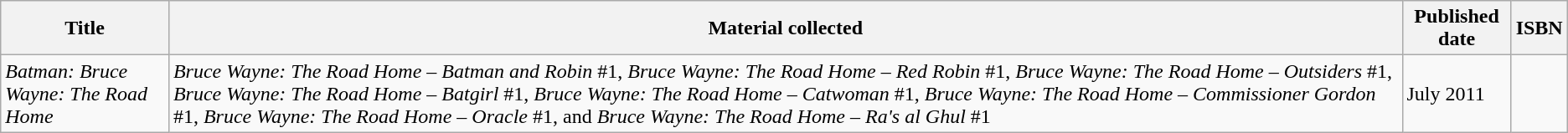<table class="wikitable">
<tr>
<th>Title</th>
<th>Material collected</th>
<th>Published date</th>
<th>ISBN</th>
</tr>
<tr>
<td><em>Batman: Bruce Wayne: The Road Home</em></td>
<td><em>Bruce Wayne: The Road Home – Batman and Robin</em> #1, <em>Bruce Wayne: The Road Home – Red Robin</em> #1, <em>Bruce Wayne: The Road Home – Outsiders</em> #1, <em>Bruce Wayne: The Road Home – Batgirl</em> #1, <em>Bruce Wayne: The Road Home – Catwoman</em> #1, <em>Bruce Wayne: The Road Home – Commissioner Gordon</em> #1, <em>Bruce Wayne: The Road Home – Oracle</em> #1, and <em>Bruce Wayne: The Road Home – Ra's al Ghul</em> #1</td>
<td>July 2011</td>
<td></td>
</tr>
</table>
